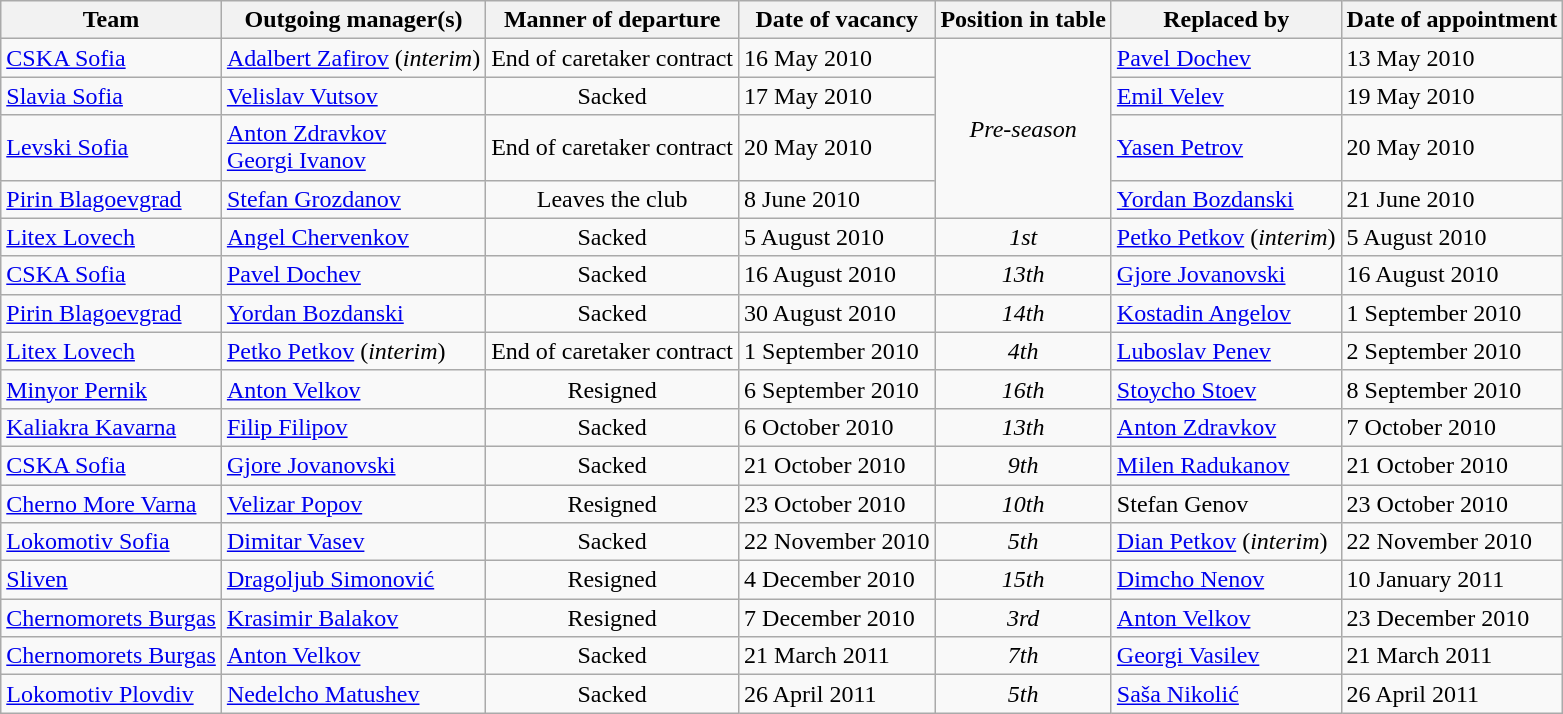<table class="wikitable">
<tr>
<th>Team</th>
<th>Outgoing manager(s)</th>
<th>Manner of departure</th>
<th>Date of vacancy</th>
<th>Position in table</th>
<th>Replaced by</th>
<th>Date of appointment</th>
</tr>
<tr>
<td><a href='#'>CSKA Sofia</a></td>
<td> <a href='#'>Adalbert Zafirov</a> (<em>interim</em>)</td>
<td style="text-align:center;">End of caretaker contract</td>
<td>16 May 2010</td>
<td rowspan="4" style="text-align:center;"><em>Pre-season</em></td>
<td> <a href='#'>Pavel Dochev</a></td>
<td>13 May 2010</td>
</tr>
<tr>
<td><a href='#'>Slavia Sofia</a></td>
<td> <a href='#'>Velislav Vutsov</a></td>
<td style="text-align:center;">Sacked</td>
<td>17 May 2010</td>
<td> <a href='#'>Emil Velev</a></td>
<td>19 May 2010</td>
</tr>
<tr>
<td><a href='#'>Levski Sofia</a></td>
<td> <a href='#'>Anton Zdravkov</a><br> <a href='#'>Georgi Ivanov</a></td>
<td style="text-align:center;">End of caretaker contract</td>
<td>20 May 2010</td>
<td> <a href='#'>Yasen Petrov</a></td>
<td>20 May 2010</td>
</tr>
<tr>
<td><a href='#'>Pirin Blagoevgrad</a></td>
<td> <a href='#'>Stefan Grozdanov</a></td>
<td style="text-align:center;">Leaves the club</td>
<td>8 June 2010</td>
<td> <a href='#'>Yordan Bozdanski</a></td>
<td>21 June 2010</td>
</tr>
<tr>
<td><a href='#'>Litex Lovech</a></td>
<td> <a href='#'>Angel Chervenkov</a></td>
<td style="text-align:center;">Sacked</td>
<td>5 August 2010</td>
<td style="text-align:center;"><em>1st</em></td>
<td> <a href='#'>Petko Petkov</a> (<em>interim</em>)</td>
<td>5 August 2010</td>
</tr>
<tr>
<td><a href='#'>CSKA Sofia</a></td>
<td> <a href='#'>Pavel Dochev</a></td>
<td style="text-align:center;">Sacked</td>
<td>16 August 2010</td>
<td style="text-align:center;"><em>13th</em></td>
<td> <a href='#'>Gjore Jovanovski</a></td>
<td>16 August 2010</td>
</tr>
<tr>
<td><a href='#'>Pirin Blagoevgrad</a></td>
<td> <a href='#'>Yordan Bozdanski</a></td>
<td style="text-align:center;">Sacked</td>
<td>30 August 2010</td>
<td style="text-align:center;"><em>14th</em></td>
<td> <a href='#'>Kostadin Angelov</a></td>
<td>1 September 2010</td>
</tr>
<tr>
<td><a href='#'>Litex Lovech</a></td>
<td> <a href='#'>Petko Petkov</a> (<em>interim</em>)</td>
<td style="text-align:center;">End of caretaker contract</td>
<td>1 September 2010</td>
<td style="text-align:center;"><em>4th</em></td>
<td> <a href='#'>Luboslav Penev</a></td>
<td>2 September 2010</td>
</tr>
<tr>
<td><a href='#'>Minyor Pernik</a></td>
<td> <a href='#'>Anton Velkov</a></td>
<td style="text-align:center;">Resigned</td>
<td>6 September 2010</td>
<td style="text-align:center;"><em>16th</em></td>
<td> <a href='#'>Stoycho Stoev</a></td>
<td>8 September 2010</td>
</tr>
<tr>
<td><a href='#'>Kaliakra Kavarna</a></td>
<td> <a href='#'>Filip Filipov</a></td>
<td style="text-align:center;">Sacked</td>
<td>6 October 2010</td>
<td style="text-align:center;"><em>13th</em></td>
<td> <a href='#'>Anton Zdravkov</a></td>
<td>7 October 2010</td>
</tr>
<tr>
<td><a href='#'>CSKA Sofia</a></td>
<td> <a href='#'>Gjore Jovanovski</a></td>
<td style="text-align:center;">Sacked</td>
<td>21 October 2010</td>
<td style="text-align:center;"><em>9th</em></td>
<td> <a href='#'>Milen Radukanov</a></td>
<td>21 October 2010</td>
</tr>
<tr>
<td><a href='#'>Cherno More Varna</a></td>
<td> <a href='#'>Velizar Popov</a></td>
<td style="text-align:center;">Resigned</td>
<td>23 October 2010</td>
<td style="text-align:center;"><em>10th</em></td>
<td> Stefan Genov</td>
<td>23 October 2010</td>
</tr>
<tr>
<td><a href='#'>Lokomotiv Sofia</a></td>
<td> <a href='#'>Dimitar Vasev</a></td>
<td style="text-align:center;">Sacked</td>
<td>22 November 2010</td>
<td style="text-align:center;"><em>5th</em></td>
<td> <a href='#'>Dian Petkov</a> (<em>interim</em>)</td>
<td>22 November 2010</td>
</tr>
<tr>
<td><a href='#'>Sliven</a></td>
<td> <a href='#'>Dragoljub Simonović</a></td>
<td style="text-align:center;">Resigned</td>
<td>4 December 2010</td>
<td style="text-align:center;"><em>15th</em></td>
<td> <a href='#'>Dimcho Nenov</a></td>
<td>10 January 2011</td>
</tr>
<tr>
<td><a href='#'>Chernomorets Burgas</a></td>
<td> <a href='#'>Krasimir Balakov</a></td>
<td style="text-align:center;">Resigned</td>
<td>7 December 2010</td>
<td style="text-align:center;"><em>3rd</em></td>
<td> <a href='#'>Anton Velkov</a></td>
<td>23 December 2010</td>
</tr>
<tr>
<td><a href='#'>Chernomorets Burgas</a></td>
<td> <a href='#'>Anton Velkov</a></td>
<td style="text-align:center;">Sacked</td>
<td>21 March 2011</td>
<td style="text-align:center;"><em>7th</em></td>
<td> <a href='#'>Georgi Vasilev</a></td>
<td>21 March 2011</td>
</tr>
<tr>
<td><a href='#'>Lokomotiv Plovdiv</a></td>
<td> <a href='#'>Nedelcho Matushev</a></td>
<td style="text-align:center;">Sacked</td>
<td>26 April 2011</td>
<td style="text-align:center;"><em>5th</em></td>
<td> <a href='#'>Saša Nikolić</a></td>
<td>26 April 2011</td>
</tr>
</table>
